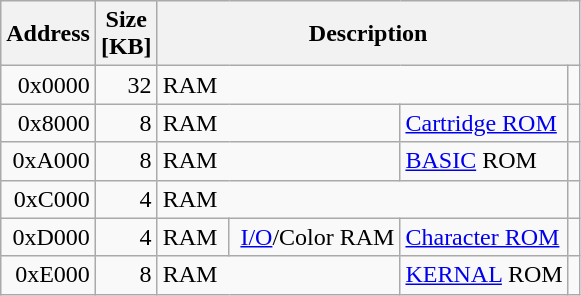<table class="wikitable">
<tr>
<th>Address</th>
<th>Size<br>[KB]</th>
<th colspan=4>Description</th>
</tr>
<tr>
<td align="right">0x0000 </td>
<td align="right">32</td>
<td colspan=3>RAM</td>
<td></td>
</tr>
<tr>
<td align="right">0x8000 </td>
<td align="right">8</td>
<td colspan=2>RAM</td>
<td><a href='#'>Cartridge ROM</a></td>
<td></td>
</tr>
<tr>
<td align="right">0xA000 </td>
<td align="right">8</td>
<td colspan=2>RAM</td>
<td><a href='#'>BASIC</a> ROM</td>
<td></td>
</tr>
<tr>
<td align="right">0xC000</td>
<td align="right">4</td>
<td colspan=3>RAM</td>
<td></td>
</tr>
<tr>
<td align="right">0xD000 </td>
<td align="right">4</td>
<td>RAM </td>
<td> <a href='#'>I/O</a>/Color RAM</td>
<td><a href='#'>Character ROM</a></td>
<td></td>
</tr>
<tr>
<td align="right">0xE000 </td>
<td align="right">8</td>
<td colspan=2>RAM</td>
<td><a href='#'>KERNAL</a> ROM</td>
<td></td>
</tr>
</table>
